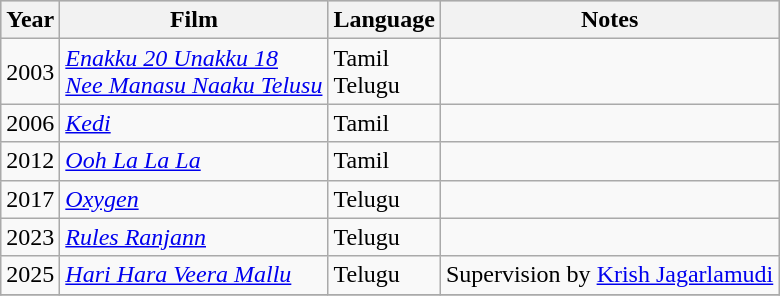<table class="wikitable">
<tr style="background:#ccc; text-align:center;">
<th>Year</th>
<th>Film</th>
<th>Language</th>
<th>Notes</th>
</tr>
<tr>
<td>2003</td>
<td><em><a href='#'>Enakku 20 Unakku 18</a></em><br><em><a href='#'>Nee Manasu Naaku Telusu</a></em></td>
<td>Tamil<br>Telugu</td>
<td></td>
</tr>
<tr>
<td>2006</td>
<td><em><a href='#'>Kedi</a></em></td>
<td>Tamil</td>
<td></td>
</tr>
<tr>
<td>2012</td>
<td><em><a href='#'>Ooh La La La</a></em></td>
<td>Tamil</td>
<td></td>
</tr>
<tr>
<td>2017</td>
<td><em><a href='#'>Oxygen</a></em></td>
<td>Telugu</td>
<td></td>
</tr>
<tr>
<td>2023</td>
<td><em><a href='#'>Rules Ranjann</a></em></td>
<td>Telugu</td>
<td></td>
</tr>
<tr>
<td>2025</td>
<td><em><a href='#'>Hari Hara Veera Mallu</a></em></td>
<td>Telugu</td>
<td>Supervision by <a href='#'>Krish Jagarlamudi</a></td>
</tr>
<tr>
</tr>
</table>
